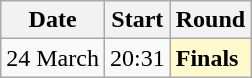<table class=wikitable>
<tr>
<th>Date</th>
<th>Start</th>
<th>Round</th>
</tr>
<tr>
<td>24 March</td>
<td>20:31</td>
<td style=background:lemonchiffon><strong>Finals</strong></td>
</tr>
</table>
